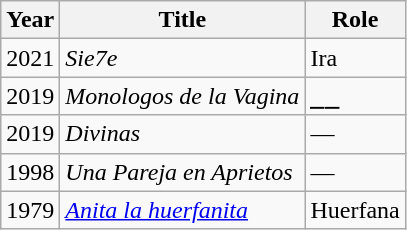<table class="wikitable">
<tr>
<th>Year</th>
<th>Title</th>
<th>Role</th>
</tr>
<tr>
<td>2021</td>
<td><em>Sie7e</em></td>
<td>Ira</td>
</tr>
<tr>
<td>2019</td>
<td><em>Monologos de la Vagina</em></td>
<td>⎯⎯</td>
</tr>
<tr>
<td>2019</td>
<td><em>Divinas</em></td>
<td>—</td>
</tr>
<tr>
<td>1998</td>
<td><em>Una Pareja en Aprietos</em></td>
<td>—</td>
</tr>
<tr>
<td>1979</td>
<td><a href='#'><em>Anita la huerfanita</em></a></td>
<td>Huerfana</td>
</tr>
</table>
